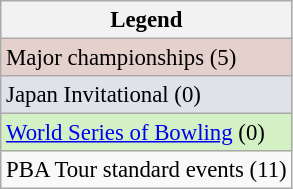<table class="wikitable" style="font-size:95%;">
<tr>
<th>Legend</th>
</tr>
<tr style="background:#e5d1cb;">
<td>Major championships (5)</td>
</tr>
<tr style="background:#dfe2e9;">
<td>Japan Invitational (0)</td>
</tr>
<tr style="background:#d4f1c5;">
<td><a href='#'>World Series of Bowling</a> (0)</td>
</tr>
<tr>
<td>PBA Tour standard events (11)</td>
</tr>
</table>
